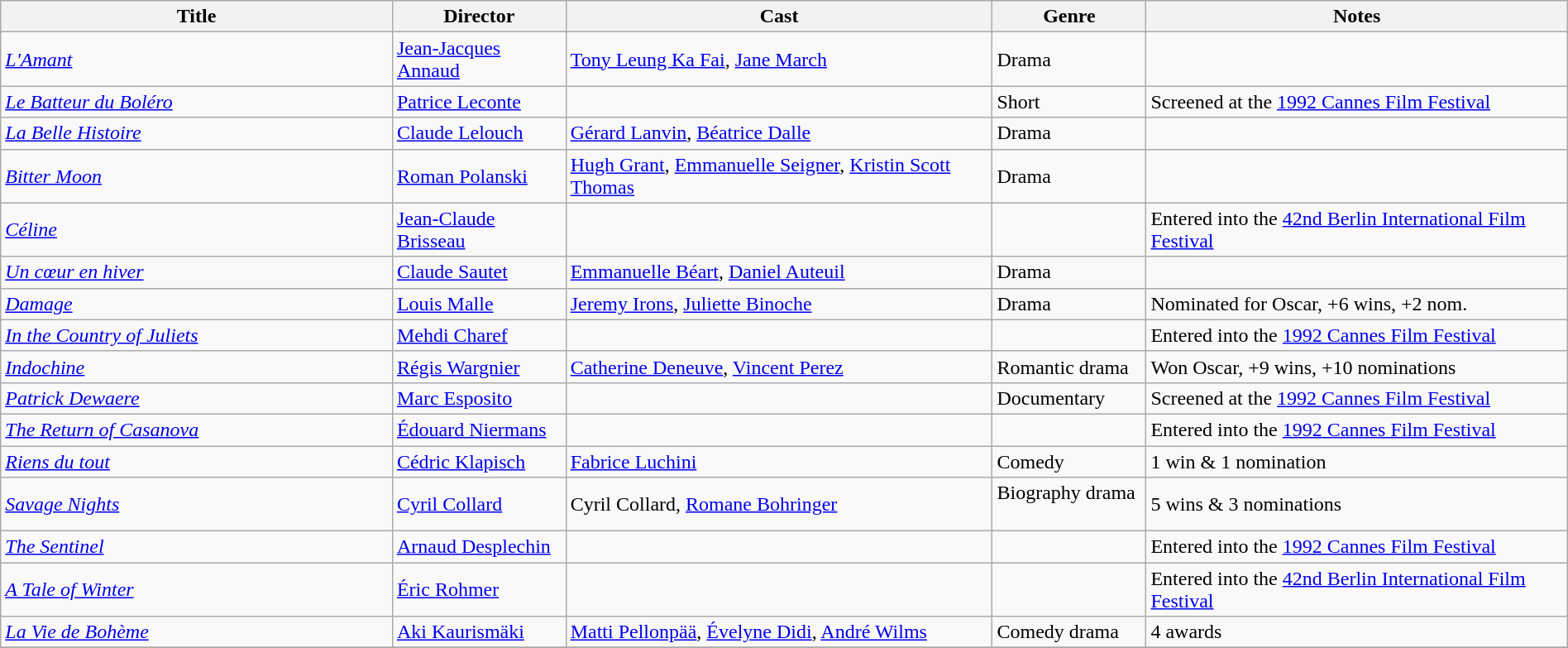<table class="wikitable sortable" width="100%">
<tr>
<th style="width: 25%;">Title</th>
<th>Director</th>
<th>Cast</th>
<th>Genre</th>
<th>Notes</th>
</tr>
<tr>
<td><em><a href='#'>L'Amant</a></em></td>
<td><a href='#'>Jean-Jacques Annaud</a></td>
<td><a href='#'>Tony Leung Ka Fai</a>, <a href='#'>Jane March</a></td>
<td>Drama</td>
<td></td>
</tr>
<tr>
<td><em><a href='#'>Le Batteur du Boléro</a></em></td>
<td><a href='#'>Patrice Leconte</a></td>
<td></td>
<td>Short</td>
<td>Screened at the <a href='#'>1992 Cannes Film Festival</a></td>
</tr>
<tr>
<td><em><a href='#'>La Belle Histoire</a></em>  </td>
<td><a href='#'>Claude Lelouch</a></td>
<td><a href='#'>Gérard Lanvin</a>, <a href='#'>Béatrice Dalle</a></td>
<td>Drama</td>
<td></td>
</tr>
<tr>
<td><em><a href='#'>Bitter Moon</a></em></td>
<td><a href='#'>Roman Polanski</a></td>
<td><a href='#'>Hugh Grant</a>, <a href='#'>Emmanuelle Seigner</a>, <a href='#'>Kristin Scott Thomas</a></td>
<td>Drama</td>
<td></td>
</tr>
<tr>
<td><em><a href='#'>Céline</a></em></td>
<td><a href='#'>Jean-Claude Brisseau</a></td>
<td></td>
<td></td>
<td>Entered into the <a href='#'>42nd Berlin International Film Festival</a></td>
</tr>
<tr>
<td><em><a href='#'>Un cœur en hiver</a></em></td>
<td><a href='#'>Claude Sautet</a></td>
<td><a href='#'>Emmanuelle Béart</a>, <a href='#'>Daniel Auteuil</a></td>
<td>Drama</td>
<td></td>
</tr>
<tr>
<td><em><a href='#'>Damage</a></em></td>
<td><a href='#'>Louis Malle</a></td>
<td><a href='#'>Jeremy Irons</a>, <a href='#'>Juliette Binoche</a></td>
<td>Drama</td>
<td>Nominated for Oscar, +6 wins, +2 nom.</td>
</tr>
<tr>
<td><em><a href='#'>In the Country of Juliets</a></em></td>
<td><a href='#'>Mehdi Charef</a></td>
<td></td>
<td></td>
<td>Entered into the <a href='#'>1992 Cannes Film Festival</a></td>
</tr>
<tr>
<td><em><a href='#'>Indochine</a></em></td>
<td><a href='#'>Régis Wargnier</a></td>
<td><a href='#'>Catherine Deneuve</a>, <a href='#'>Vincent Perez</a>  </td>
<td>Romantic drama</td>
<td>Won Oscar, +9 wins, +10 nominations</td>
</tr>
<tr>
<td><em><a href='#'>Patrick Dewaere</a></em></td>
<td><a href='#'>Marc Esposito</a></td>
<td></td>
<td>Documentary</td>
<td>Screened at the <a href='#'>1992 Cannes Film Festival</a></td>
</tr>
<tr>
<td><em><a href='#'>The Return of Casanova</a></em></td>
<td><a href='#'>Édouard Niermans</a></td>
<td></td>
<td></td>
<td>Entered into the <a href='#'>1992 Cannes Film Festival</a></td>
</tr>
<tr>
<td><em><a href='#'>Riens du tout</a></em></td>
<td><a href='#'>Cédric Klapisch</a>  </td>
<td><a href='#'>Fabrice Luchini</a></td>
<td>Comedy</td>
<td>1 win & 1 nomination</td>
</tr>
<tr>
<td><em><a href='#'>Savage Nights</a></em></td>
<td><a href='#'>Cyril Collard</a></td>
<td>Cyril Collard, <a href='#'>Romane Bohringer</a></td>
<td>Biography drama  </td>
<td>5 wins & 3 nominations</td>
</tr>
<tr>
<td><em><a href='#'>The Sentinel</a></em></td>
<td><a href='#'>Arnaud Desplechin</a></td>
<td></td>
<td></td>
<td>Entered into the <a href='#'>1992 Cannes Film Festival</a></td>
</tr>
<tr>
<td><em><a href='#'>A Tale of Winter</a></em></td>
<td><a href='#'>Éric Rohmer</a></td>
<td></td>
<td></td>
<td>Entered into the <a href='#'>42nd Berlin International Film Festival</a></td>
</tr>
<tr>
<td><em><a href='#'>La Vie de Bohème</a></em></td>
<td><a href='#'>Aki Kaurismäki</a></td>
<td><a href='#'>Matti Pellonpää</a>, <a href='#'>Évelyne Didi</a>, <a href='#'>André Wilms</a></td>
<td>Comedy drama</td>
<td>4 awards</td>
</tr>
<tr>
</tr>
</table>
